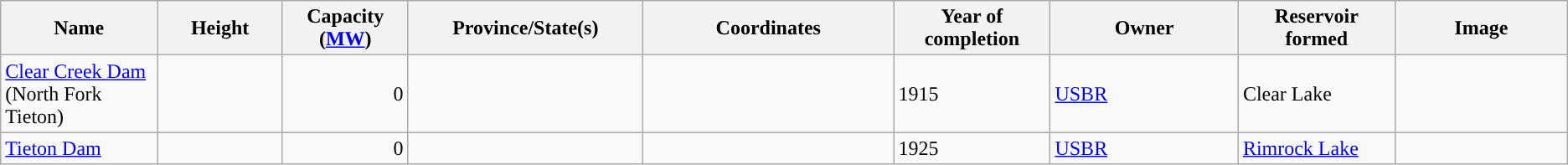<table class="wikitable sortable" border="1">
<tr>
<th width="10%">Name</th>
<th width="8%">Height</th>
<th width="8%">Capacity (<a href='#'>MW</a>)</th>
<th width="15%">Province/State(s)</th>
<th width="16%">Coordinates</th>
<th width="10%">Year of completion</th>
<th width="12%">Owner</th>
<th width="10%">Reservoir formed</th>
<th>Image</th>
</tr>
<tr>
<td><a href='#'>Clear Creek Dam</a> (North Fork Tieton)</td>
<td></td>
<td align="right">0</td>
<td></td>
<td></td>
<td>1915</td>
<td><a href='#'>USBR</a></td>
<td>Clear Lake</td>
<td><br></td>
</tr>
<tr>
<td><a href='#'>Tieton Dam</a></td>
<td></td>
<td align="right">0</td>
<td></td>
<td></td>
<td>1925</td>
<td><a href='#'>USBR</a></td>
<td><a href='#'>Rimrock Lake</a></td>
<td></td>
</tr>
</table>
